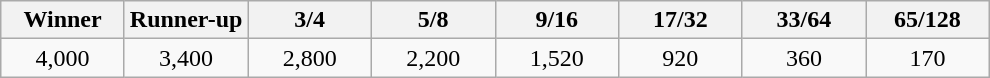<table class="wikitable">
<tr>
<th width=75>Winner</th>
<th width=75>Runner-up</th>
<th width=75>3/4</th>
<th width=75>5/8</th>
<th width=75>9/16</th>
<th width=75>17/32</th>
<th width=75>33/64</th>
<th width=75>65/128</th>
</tr>
<tr>
<td align=center>4,000</td>
<td align=center>3,400</td>
<td align=center>2,800</td>
<td align=center>2,200</td>
<td align=center>1,520</td>
<td align=center>920</td>
<td align=center>360</td>
<td align=center>170</td>
</tr>
</table>
